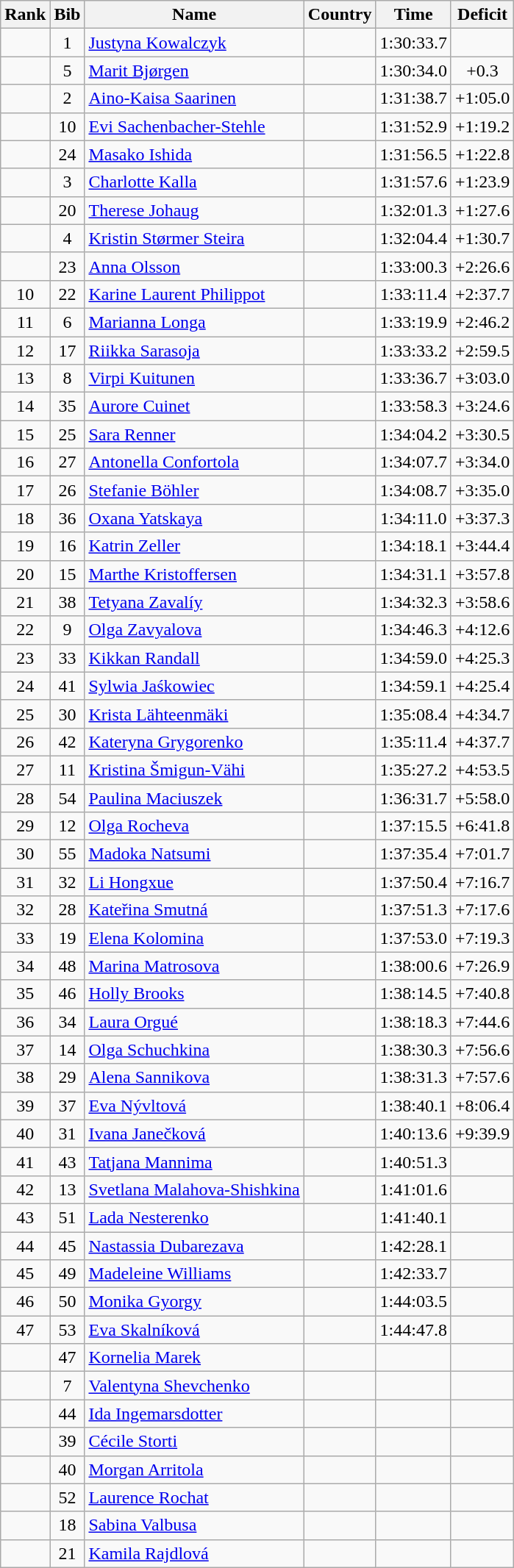<table class="wikitable sortable" style="text-align:center">
<tr>
<th>Rank</th>
<th>Bib</th>
<th>Name</th>
<th>Country</th>
<th>Time</th>
<th>Deficit</th>
</tr>
<tr>
<td></td>
<td>1</td>
<td align="left"><a href='#'>Justyna Kowalczyk</a></td>
<td align="left"></td>
<td>1:30:33.7</td>
<td></td>
</tr>
<tr>
<td></td>
<td>5</td>
<td align="left"><a href='#'>Marit Bjørgen</a></td>
<td align="left"></td>
<td>1:30:34.0</td>
<td>+0.3</td>
</tr>
<tr>
<td></td>
<td>2</td>
<td align="left"><a href='#'>Aino-Kaisa Saarinen</a></td>
<td align="left"></td>
<td>1:31:38.7</td>
<td>+1:05.0</td>
</tr>
<tr>
<td></td>
<td>10</td>
<td align="left"><a href='#'>Evi Sachenbacher-Stehle</a></td>
<td align="left"></td>
<td>1:31:52.9</td>
<td>+1:19.2</td>
</tr>
<tr>
<td></td>
<td>24</td>
<td align="left"><a href='#'>Masako Ishida</a></td>
<td align="left"></td>
<td>1:31:56.5</td>
<td>+1:22.8</td>
</tr>
<tr>
<td></td>
<td>3</td>
<td align="left"><a href='#'>Charlotte Kalla</a></td>
<td align="left"></td>
<td>1:31:57.6</td>
<td>+1:23.9</td>
</tr>
<tr>
<td></td>
<td>20</td>
<td align="left"><a href='#'>Therese Johaug</a></td>
<td align="left"></td>
<td>1:32:01.3</td>
<td>+1:27.6</td>
</tr>
<tr>
<td></td>
<td>4</td>
<td align="left"><a href='#'>Kristin Størmer Steira</a></td>
<td align="left"></td>
<td>1:32:04.4</td>
<td>+1:30.7</td>
</tr>
<tr>
<td></td>
<td>23</td>
<td align="left"><a href='#'>Anna Olsson</a></td>
<td align="left"></td>
<td>1:33:00.3</td>
<td>+2:26.6</td>
</tr>
<tr>
<td>10</td>
<td>22</td>
<td align="left"><a href='#'>Karine Laurent Philippot</a></td>
<td align="left"></td>
<td>1:33:11.4</td>
<td>+2:37.7</td>
</tr>
<tr>
<td>11</td>
<td>6</td>
<td align="left"><a href='#'>Marianna Longa</a></td>
<td align="left"></td>
<td>1:33:19.9</td>
<td>+2:46.2</td>
</tr>
<tr>
<td>12</td>
<td>17</td>
<td align="left"><a href='#'>Riikka Sarasoja</a></td>
<td align="left"></td>
<td>1:33:33.2</td>
<td>+2:59.5</td>
</tr>
<tr>
<td>13</td>
<td>8</td>
<td align="left"><a href='#'>Virpi Kuitunen</a></td>
<td align="left"></td>
<td>1:33:36.7</td>
<td>+3:03.0</td>
</tr>
<tr>
<td>14</td>
<td>35</td>
<td align="left"><a href='#'>Aurore Cuinet</a></td>
<td align="left"></td>
<td>1:33:58.3</td>
<td>+3:24.6</td>
</tr>
<tr>
<td>15</td>
<td>25</td>
<td align="left"><a href='#'>Sara Renner</a></td>
<td align="left"></td>
<td>1:34:04.2</td>
<td>+3:30.5</td>
</tr>
<tr>
<td>16</td>
<td>27</td>
<td align="left"><a href='#'>Antonella Confortola</a></td>
<td align="left"></td>
<td>1:34:07.7</td>
<td>+3:34.0</td>
</tr>
<tr>
<td>17</td>
<td>26</td>
<td align="left"><a href='#'>Stefanie Böhler</a></td>
<td align="left"></td>
<td>1:34:08.7</td>
<td>+3:35.0</td>
</tr>
<tr>
<td>18</td>
<td>36</td>
<td align="left"><a href='#'>Oxana Yatskaya</a></td>
<td align="left"></td>
<td>1:34:11.0</td>
<td>+3:37.3</td>
</tr>
<tr>
<td>19</td>
<td>16</td>
<td align="left"><a href='#'>Katrin Zeller</a></td>
<td align="left"></td>
<td>1:34:18.1</td>
<td>+3:44.4</td>
</tr>
<tr>
<td>20</td>
<td>15</td>
<td align="left"><a href='#'>Marthe Kristoffersen</a></td>
<td align="left"></td>
<td>1:34:31.1</td>
<td>+3:57.8</td>
</tr>
<tr>
<td>21</td>
<td>38</td>
<td align="left"><a href='#'>Tetyana Zavalíy</a></td>
<td align="left"></td>
<td>1:34:32.3</td>
<td>+3:58.6</td>
</tr>
<tr>
<td>22</td>
<td>9</td>
<td align="left"><a href='#'>Olga Zavyalova</a></td>
<td align="left"></td>
<td>1:34:46.3</td>
<td>+4:12.6</td>
</tr>
<tr>
<td>23</td>
<td>33</td>
<td align="left"><a href='#'>Kikkan Randall</a></td>
<td align="left"></td>
<td>1:34:59.0</td>
<td>+4:25.3</td>
</tr>
<tr>
<td>24</td>
<td>41</td>
<td align="left"><a href='#'>Sylwia Jaśkowiec</a></td>
<td align="left"></td>
<td>1:34:59.1</td>
<td>+4:25.4</td>
</tr>
<tr>
<td>25</td>
<td>30</td>
<td align="left"><a href='#'>Krista Lähteenmäki</a></td>
<td align="left"></td>
<td>1:35:08.4</td>
<td>+4:34.7</td>
</tr>
<tr>
<td>26</td>
<td>42</td>
<td align="left"><a href='#'>Kateryna Grygorenko</a></td>
<td align="left"></td>
<td>1:35:11.4</td>
<td>+4:37.7</td>
</tr>
<tr>
<td>27</td>
<td>11</td>
<td align="left"><a href='#'>Kristina Šmigun-Vähi</a></td>
<td align="left"></td>
<td>1:35:27.2</td>
<td>+4:53.5</td>
</tr>
<tr>
<td>28</td>
<td>54</td>
<td align="left"><a href='#'>Paulina Maciuszek</a></td>
<td align="left"></td>
<td>1:36:31.7</td>
<td>+5:58.0</td>
</tr>
<tr>
<td>29</td>
<td>12</td>
<td align="left"><a href='#'>Olga Rocheva</a></td>
<td align="left"></td>
<td>1:37:15.5</td>
<td>+6:41.8</td>
</tr>
<tr>
<td>30</td>
<td>55</td>
<td align="left"><a href='#'>Madoka Natsumi</a></td>
<td align="left"></td>
<td>1:37:35.4</td>
<td>+7:01.7</td>
</tr>
<tr>
<td>31</td>
<td>32</td>
<td align="left"><a href='#'>Li Hongxue</a></td>
<td align="left"></td>
<td>1:37:50.4</td>
<td>+7:16.7</td>
</tr>
<tr>
<td>32</td>
<td>28</td>
<td align="left"><a href='#'>Kateřina Smutná</a></td>
<td align="left"></td>
<td>1:37:51.3</td>
<td>+7:17.6</td>
</tr>
<tr>
<td>33</td>
<td>19</td>
<td align="left"><a href='#'>Elena Kolomina</a></td>
<td align="left"></td>
<td>1:37:53.0</td>
<td>+7:19.3</td>
</tr>
<tr>
<td>34</td>
<td>48</td>
<td align="left"><a href='#'>Marina Matrosova</a></td>
<td align="left"></td>
<td>1:38:00.6</td>
<td>+7:26.9</td>
</tr>
<tr>
<td>35</td>
<td>46</td>
<td align="left"><a href='#'>Holly Brooks</a></td>
<td align="left"></td>
<td>1:38:14.5</td>
<td>+7:40.8</td>
</tr>
<tr>
<td>36</td>
<td>34</td>
<td align="left"><a href='#'>Laura Orgué</a></td>
<td align="left"></td>
<td>1:38:18.3</td>
<td>+7:44.6</td>
</tr>
<tr>
<td>37</td>
<td>14</td>
<td align="left"><a href='#'>Olga Schuchkina</a></td>
<td align="left"></td>
<td>1:38:30.3</td>
<td>+7:56.6</td>
</tr>
<tr>
<td>38</td>
<td>29</td>
<td align="left"><a href='#'>Alena Sannikova</a></td>
<td align="left"></td>
<td>1:38:31.3</td>
<td>+7:57.6</td>
</tr>
<tr>
<td>39</td>
<td>37</td>
<td align="left"><a href='#'>Eva Nývltová</a></td>
<td align="left"></td>
<td>1:38:40.1</td>
<td>+8:06.4</td>
</tr>
<tr>
<td>40</td>
<td>31</td>
<td align="left"><a href='#'>Ivana Janečková</a></td>
<td align="left"></td>
<td>1:40:13.6</td>
<td>+9:39.9</td>
</tr>
<tr>
<td>41</td>
<td>43</td>
<td align="left"><a href='#'>Tatjana Mannima</a></td>
<td align="left"></td>
<td>1:40:51.3</td>
<td></td>
</tr>
<tr>
<td>42</td>
<td>13</td>
<td align="left"><a href='#'>Svetlana Malahova-Shishkina</a></td>
<td align="left"></td>
<td>1:41:01.6</td>
<td></td>
</tr>
<tr>
<td>43</td>
<td>51</td>
<td align="left"><a href='#'>Lada Nesterenko</a></td>
<td align="left"></td>
<td>1:41:40.1</td>
<td></td>
</tr>
<tr>
<td>44</td>
<td>45</td>
<td align="left"><a href='#'>Nastassia Dubarezava</a></td>
<td align="left"></td>
<td>1:42:28.1</td>
<td></td>
</tr>
<tr>
<td>45</td>
<td>49</td>
<td align="left"><a href='#'>Madeleine Williams</a></td>
<td align="left"></td>
<td>1:42:33.7</td>
<td></td>
</tr>
<tr>
<td>46</td>
<td>50</td>
<td align="left"><a href='#'>Monika Gyorgy</a></td>
<td align="left"></td>
<td>1:44:03.5</td>
<td></td>
</tr>
<tr>
<td>47</td>
<td>53</td>
<td align="left"><a href='#'>Eva Skalníková</a></td>
<td align="left"></td>
<td>1:44:47.8</td>
<td></td>
</tr>
<tr>
<td></td>
<td>47</td>
<td align="left"><a href='#'>Kornelia Marek</a></td>
<td align="left"></td>
<td></td>
<td></td>
</tr>
<tr>
<td></td>
<td>7</td>
<td align="left"><a href='#'>Valentyna Shevchenko</a></td>
<td align="left"></td>
<td></td>
<td></td>
</tr>
<tr>
<td></td>
<td>44</td>
<td align="left"><a href='#'>Ida Ingemarsdotter</a></td>
<td align="left"></td>
<td></td>
<td></td>
</tr>
<tr>
<td></td>
<td>39</td>
<td align="left"><a href='#'>Cécile Storti</a></td>
<td align="left"></td>
<td></td>
<td></td>
</tr>
<tr>
<td></td>
<td>40</td>
<td align="left"><a href='#'>Morgan Arritola</a></td>
<td align="left"></td>
<td></td>
<td></td>
</tr>
<tr>
<td></td>
<td>52</td>
<td align="left"><a href='#'>Laurence Rochat</a></td>
<td align="left"></td>
<td></td>
<td></td>
</tr>
<tr>
<td></td>
<td>18</td>
<td align="left"><a href='#'>Sabina Valbusa</a></td>
<td align="left"></td>
<td></td>
<td></td>
</tr>
<tr>
<td></td>
<td>21</td>
<td align="left"><a href='#'>Kamila Rajdlová</a></td>
<td align="left"></td>
<td></td>
<td></td>
</tr>
</table>
